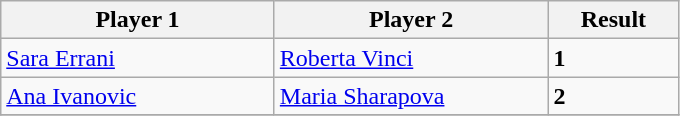<table class="wikitable">
<tr>
<th width=175>Player 1</th>
<th width=175>Player 2</th>
<th width=80>Result</th>
</tr>
<tr>
<td> <a href='#'>Sara Errani</a></td>
<td> <a href='#'>Roberta Vinci</a></td>
<td><strong>1</strong></td>
</tr>
<tr>
<td> <a href='#'>Ana Ivanovic</a></td>
<td> <a href='#'>Maria Sharapova</a></td>
<td><strong>2</strong></td>
</tr>
<tr>
</tr>
</table>
